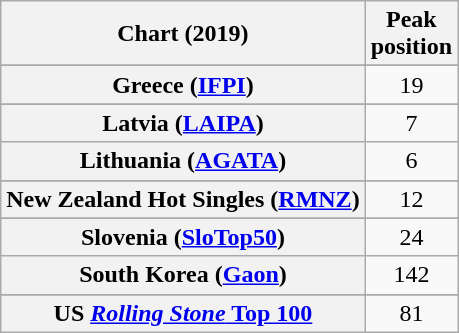<table class="wikitable sortable plainrowheaders" style="text-align:center">
<tr>
<th scope="col">Chart (2019)</th>
<th scope="col">Peak<br>position</th>
</tr>
<tr>
</tr>
<tr>
</tr>
<tr>
</tr>
<tr>
</tr>
<tr>
</tr>
<tr>
</tr>
<tr>
</tr>
<tr>
</tr>
<tr>
</tr>
<tr>
</tr>
<tr>
<th scope="row">Greece (<a href='#'>IFPI</a>)</th>
<td>19</td>
</tr>
<tr>
</tr>
<tr>
</tr>
<tr>
</tr>
<tr>
</tr>
<tr>
<th scope="row">Latvia (<a href='#'>LAIPA</a>)</th>
<td>7</td>
</tr>
<tr>
<th scope="row">Lithuania (<a href='#'>AGATA</a>)</th>
<td>6</td>
</tr>
<tr>
</tr>
<tr>
</tr>
<tr>
<th scope="row">New Zealand Hot Singles (<a href='#'>RMNZ</a>)</th>
<td>12</td>
</tr>
<tr>
</tr>
<tr>
</tr>
<tr>
</tr>
<tr>
</tr>
<tr>
</tr>
<tr>
</tr>
<tr>
<th scope="row">Slovenia (<a href='#'>SloTop50</a>)</th>
<td>24</td>
</tr>
<tr>
<th scope="row">South Korea (<a href='#'>Gaon</a>)</th>
<td>142</td>
</tr>
<tr>
</tr>
<tr>
</tr>
<tr>
</tr>
<tr>
</tr>
<tr>
</tr>
<tr>
</tr>
<tr>
</tr>
<tr>
</tr>
<tr>
<th scope="row">US <a href='#'><em>Rolling Stone</em> Top 100</a></th>
<td>81</td>
</tr>
</table>
